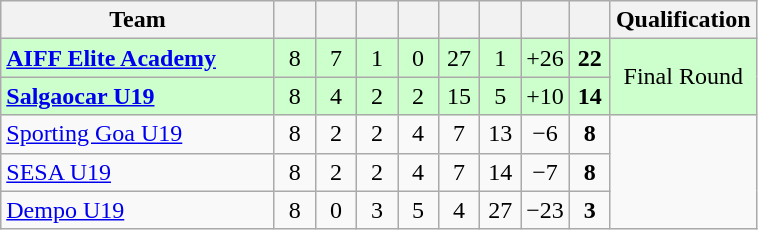<table class="wikitable" style="text-align:center">
<tr>
<th width="175">Team</th>
<th width="20"></th>
<th width="20"></th>
<th width="20"></th>
<th width="20"></th>
<th width="20"></th>
<th width="20"></th>
<th width="25"></th>
<th width="20"></th>
<th width="20">Qualification</th>
</tr>
<tr bgcolor="#ccffcc">
<td align=left><strong><a href='#'>AIFF Elite Academy</a></strong></td>
<td>8</td>
<td>7</td>
<td>1</td>
<td>0</td>
<td>27</td>
<td>1</td>
<td>+26</td>
<td><strong>22</strong></td>
<td rowspan="2">Final Round</td>
</tr>
<tr bgcolor="#ccffcc">
<td align=left><strong><a href='#'>Salgaocar U19</a></strong></td>
<td>8</td>
<td>4</td>
<td>2</td>
<td>2</td>
<td>15</td>
<td>5</td>
<td>+10</td>
<td><strong>14</strong></td>
</tr>
<tr>
<td align=left><a href='#'>Sporting Goa U19</a></td>
<td>8</td>
<td>2</td>
<td>2</td>
<td>4</td>
<td>7</td>
<td>13</td>
<td>−6</td>
<td><strong>8</strong></td>
</tr>
<tr>
<td align=left><a href='#'>SESA U19</a></td>
<td>8</td>
<td>2</td>
<td>2</td>
<td>4</td>
<td>7</td>
<td>14</td>
<td>−7</td>
<td><strong>8</strong></td>
</tr>
<tr>
<td align=left><a href='#'>Dempo U19</a></td>
<td>8</td>
<td>0</td>
<td>3</td>
<td>5</td>
<td>4</td>
<td>27</td>
<td>−23</td>
<td><strong>3</strong></td>
</tr>
</table>
